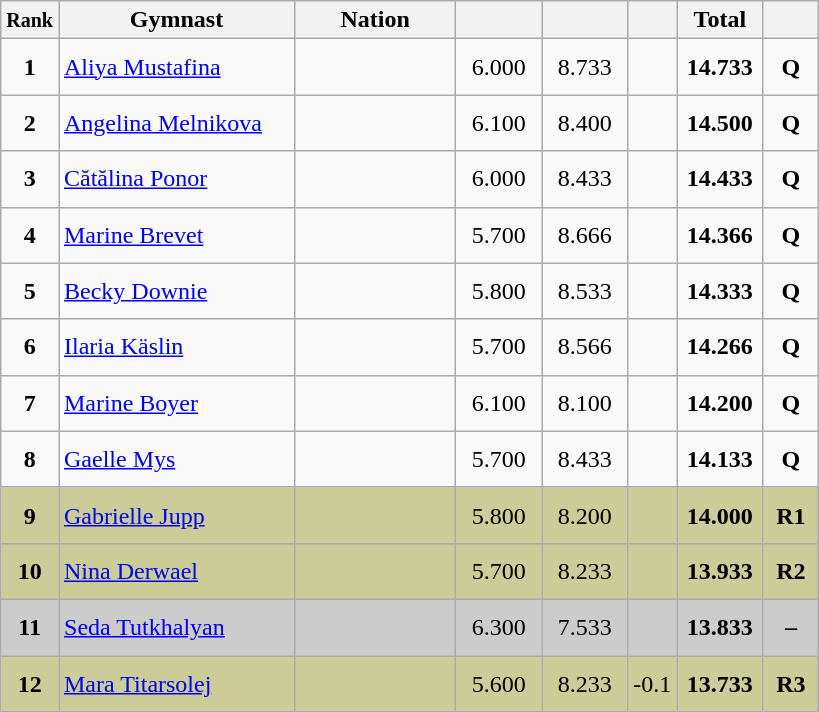<table class="wikitable sortable" style="text-align:center;">
<tr>
<th scope="col" style="width:15px;"><small>Rank</small></th>
<th scope="col" style="width:150px;">Gymnast</th>
<th scope="col" style="width:100px;">Nation</th>
<th scope="col" style="width:50px;"><small></small></th>
<th scope="col" style="width:50px;"><small></small></th>
<th scope="col" style="width:20px;"><small></small></th>
<th scope="col" style="width:50px;">Total</th>
<th scope="col" style="width:30px;"><small></small></th>
</tr>
<tr>
<td scope="row" style="text-align:center"><strong>1</strong></td>
<td style="height:30px; text-align:left;"><a href='#'>Aliya Mustafina</a></td>
<td style="text-align:left;"></td>
<td>6.000</td>
<td>8.733</td>
<td></td>
<td><strong>14.733</strong></td>
<td><strong>Q</strong></td>
</tr>
<tr>
<td scope="row" style="text-align:center"><strong>2</strong></td>
<td style="height:30px; text-align:left;"><a href='#'>Angelina Melnikova</a></td>
<td style="text-align:left;"></td>
<td>6.100</td>
<td>8.400</td>
<td></td>
<td><strong>14.500</strong></td>
<td><strong>Q</strong></td>
</tr>
<tr>
<td scope="row" style="text-align:center"><strong>3</strong></td>
<td style="height:30px; text-align:left;"><a href='#'>Cătălina Ponor</a></td>
<td style="text-align:left;"></td>
<td>6.000</td>
<td>8.433</td>
<td></td>
<td><strong>14.433</strong></td>
<td><strong>Q</strong></td>
</tr>
<tr>
<td scope="row" style="text-align:center"><strong>4</strong></td>
<td style="height:30px; text-align:left;"><a href='#'>Marine Brevet</a></td>
<td style="text-align:left;"></td>
<td>5.700</td>
<td>8.666</td>
<td></td>
<td><strong>14.366</strong></td>
<td><strong>Q</strong></td>
</tr>
<tr>
<td scope="row" style="text-align:center"><strong>5</strong></td>
<td style="height:30px; text-align:left;"><a href='#'>Becky Downie</a></td>
<td style="text-align:left;"></td>
<td>5.800</td>
<td>8.533</td>
<td></td>
<td><strong>14.333</strong></td>
<td><strong>Q</strong></td>
</tr>
<tr>
<td scope="row" style="text-align:center"><strong>6</strong></td>
<td style="height:30px; text-align:left;"><a href='#'>Ilaria Käslin</a></td>
<td style="text-align:left;"></td>
<td>5.700</td>
<td>8.566</td>
<td></td>
<td><strong>14.266</strong></td>
<td><strong>Q</strong></td>
</tr>
<tr>
<td scope="row" style="text-align:center"><strong>7</strong></td>
<td style="height:30px; text-align:left;"><a href='#'>Marine Boyer</a></td>
<td style="text-align:left;"></td>
<td>6.100</td>
<td>8.100</td>
<td></td>
<td><strong>14.200</strong></td>
<td><strong>Q</strong></td>
</tr>
<tr>
<td scope="row" style="text-align:center"><strong>8</strong></td>
<td style="height:30px; text-align:left;"><a href='#'>Gaelle Mys</a></td>
<td style="text-align:left;"></td>
<td>5.700</td>
<td>8.433</td>
<td></td>
<td><strong>14.133</strong></td>
<td><strong>Q</strong></td>
</tr>
<tr style="background:#cccc99;">
<td scope="row" style="text-align:center"><strong>9</strong></td>
<td style="height:30px; text-align:left;"><a href='#'>Gabrielle Jupp</a></td>
<td style="text-align:left;"></td>
<td>5.800</td>
<td>8.200</td>
<td></td>
<td><strong>14.000</strong></td>
<td><strong>R1</strong></td>
</tr>
<tr style="background:#cccc99;">
<td scope="row" style="text-align:center"><strong>10</strong></td>
<td style="height:30px; text-align:left;"><a href='#'>Nina Derwael</a></td>
<td style="text-align:left;"></td>
<td>5.700</td>
<td>8.233</td>
<td></td>
<td><strong>13.933</strong></td>
<td><strong>R2</strong></td>
</tr>
<tr style="background:#cccccc;">
<td scope="row" style="text-align:center"><strong>11</strong></td>
<td style="height:30px; text-align:left;"><a href='#'>Seda Tutkhalyan</a></td>
<td style="text-align:left;"></td>
<td>6.300</td>
<td>7.533</td>
<td></td>
<td><strong>13.833</strong></td>
<td><strong>–</strong></td>
</tr>
<tr style="background:#cccc99;">
<td scope="row" style="text-align:center"><strong>12</strong></td>
<td style="height:30px; text-align:left;"><a href='#'>Mara Titarsolej</a></td>
<td style="text-align:left;"></td>
<td>5.600</td>
<td>8.233</td>
<td>-0.1</td>
<td><strong>13.733</strong></td>
<td><strong>R3</strong></td>
</tr>
</table>
